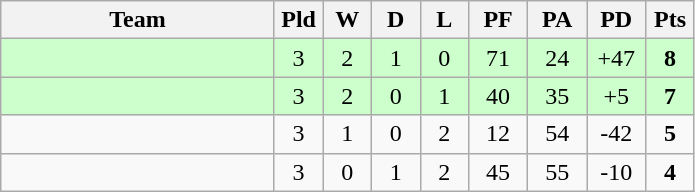<table class="wikitable" style="text-align:center;">
<tr>
<th width=175>Team</th>
<th width=25 abbr="Played">Pld</th>
<th width=25 abbr="Won">W</th>
<th width=25 abbr="Drawn">D</th>
<th width=25 abbr="Lost">L</th>
<th width=32 abbr="Points for">PF</th>
<th width=32 abbr="Points against">PA</th>
<th width=32 abbr="Points difference">PD</th>
<th width=25 abbr="Points">Pts</th>
</tr>
<tr bgcolor=ccffcc>
<td align=left></td>
<td>3</td>
<td>2</td>
<td>1</td>
<td>0</td>
<td>71</td>
<td>24</td>
<td>+47</td>
<td><strong>8</strong></td>
</tr>
<tr bgcolor=ccffcc>
<td align=left></td>
<td>3</td>
<td>2</td>
<td>0</td>
<td>1</td>
<td>40</td>
<td>35</td>
<td>+5</td>
<td><strong>7</strong></td>
</tr>
<tr>
<td align=left></td>
<td>3</td>
<td>1</td>
<td>0</td>
<td>2</td>
<td>12</td>
<td>54</td>
<td>-42</td>
<td><strong>5</strong></td>
</tr>
<tr>
<td align=left></td>
<td>3</td>
<td>0</td>
<td>1</td>
<td>2</td>
<td>45</td>
<td>55</td>
<td>-10</td>
<td><strong>4</strong></td>
</tr>
</table>
